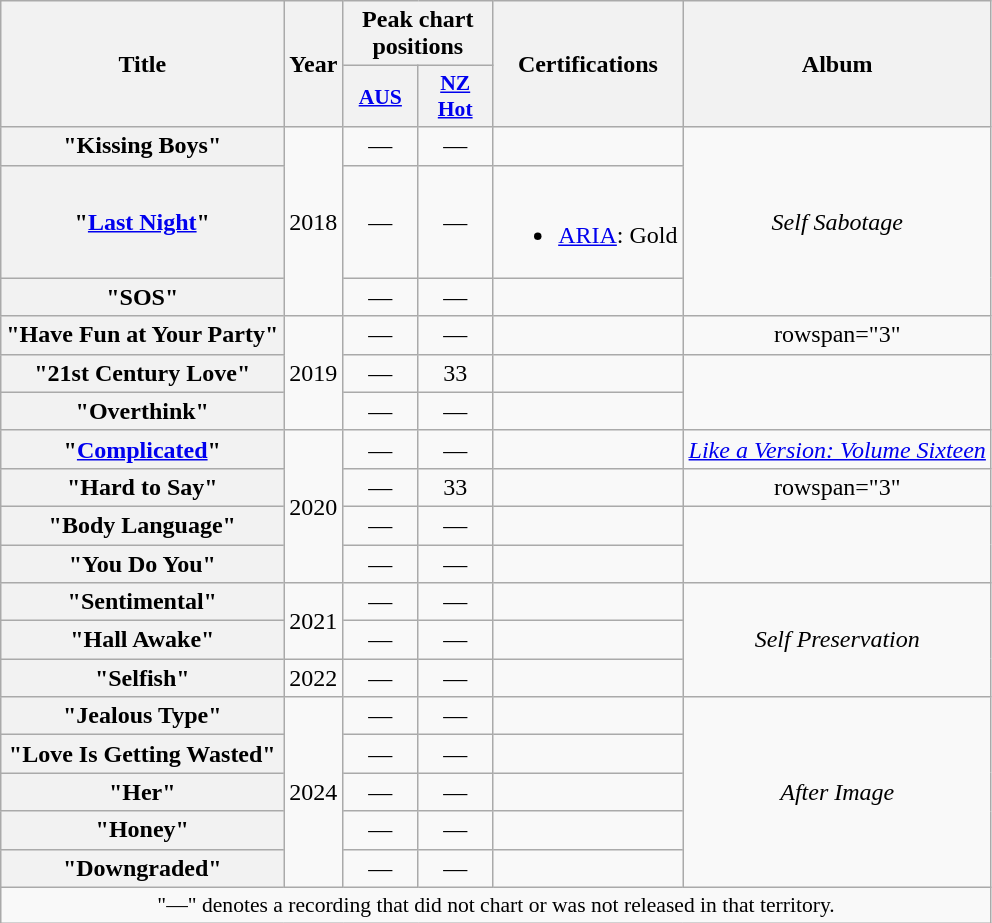<table class="wikitable plainrowheaders" style=text-align:center;>
<tr>
<th scope="col" rowspan="2">Title</th>
<th scope="col" rowspan="2">Year</th>
<th scope="col" colspan="2">Peak chart positions</th>
<th scope="col" rowspan="2">Certifications</th>
<th scope="col" rowspan="2">Album</th>
</tr>
<tr>
<th scope="col" style="width:3em;font-size:90%;"><a href='#'>AUS</a><br></th>
<th scope="col" style="width:3em;font-size:90%;"><a href='#'>NZ<br>Hot</a><br></th>
</tr>
<tr>
<th scope="row">"Kissing Boys"</th>
<td rowspan="3">2018</td>
<td>—</td>
<td>—</td>
<td></td>
<td rowspan="3"><em>Self Sabotage</em></td>
</tr>
<tr>
<th scope="row">"<a href='#'>Last Night</a>"</th>
<td>—</td>
<td>—</td>
<td><br><ul><li><a href='#'>ARIA</a>: Gold</li></ul></td>
</tr>
<tr>
<th scope="row">"SOS"</th>
<td>—</td>
<td>—</td>
<td></td>
</tr>
<tr>
<th scope="row">"Have Fun at Your Party"</th>
<td rowspan="3">2019</td>
<td>—</td>
<td>—</td>
<td></td>
<td>rowspan="3" </td>
</tr>
<tr>
<th scope="row">"21st Century Love"</th>
<td>—</td>
<td>33</td>
<td></td>
</tr>
<tr>
<th scope="row">"Overthink"</th>
<td>—</td>
<td>—</td>
<td></td>
</tr>
<tr>
<th scope="row">"<a href='#'>Complicated</a>"<br></th>
<td rowspan="4">2020</td>
<td>—</td>
<td>—</td>
<td></td>
<td><em><a href='#'>Like a Version: Volume Sixteen</a></em></td>
</tr>
<tr>
<th scope="row">"Hard to Say"<br></th>
<td>—</td>
<td>33</td>
<td></td>
<td>rowspan="3" </td>
</tr>
<tr>
<th scope="row">"Body Language"</th>
<td>—</td>
<td>—</td>
<td></td>
</tr>
<tr>
<th scope="row">"You Do You"</th>
<td>—</td>
<td>—</td>
<td></td>
</tr>
<tr>
<th scope="row">"Sentimental"</th>
<td rowspan="2">2021</td>
<td>—</td>
<td>—</td>
<td></td>
<td rowspan="3"><em>Self Preservation</em></td>
</tr>
<tr>
<th scope="row">"Hall Awake"</th>
<td>—</td>
<td>—</td>
<td></td>
</tr>
<tr>
<th scope="row">"Selfish"</th>
<td>2022</td>
<td>—</td>
<td>—</td>
<td></td>
</tr>
<tr>
<th scope="row">"Jealous Type"</th>
<td rowspan="5">2024</td>
<td>—</td>
<td>—</td>
<td></td>
<td rowspan="5"><em>After Image</em></td>
</tr>
<tr>
<th scope="row">"Love Is Getting Wasted"</th>
<td>—</td>
<td>—</td>
<td></td>
</tr>
<tr>
<th scope="row">"Her"</th>
<td>—</td>
<td>—</td>
<td></td>
</tr>
<tr>
<th scope="row">"Honey"</th>
<td>—</td>
<td>—</td>
<td></td>
</tr>
<tr>
<th scope="row">"Downgraded"</th>
<td>—</td>
<td>—</td>
<td></td>
</tr>
<tr>
<td colspan="17" style="font-size:90%">"—" denotes a recording that did not chart or was not released in that territory.</td>
</tr>
</table>
